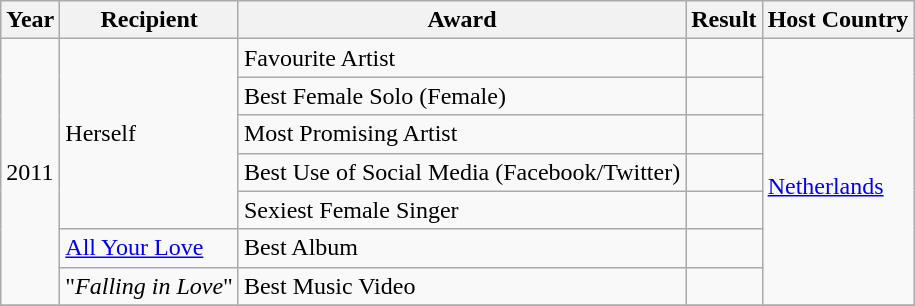<table class="wikitable">
<tr>
<th>Year</th>
<th>Recipient</th>
<th>Award</th>
<th>Result</th>
<th>Host Country</th>
</tr>
<tr>
<td rowspan="7">2011</td>
<td rowspan="5">Herself</td>
<td rowspan="1">Favourite Artist</td>
<td></td>
<td rowspan="7"> <br> <a href='#'>Netherlands</a></td>
</tr>
<tr>
<td>Best Female Solo (Female)</td>
<td></td>
</tr>
<tr>
<td>Most Promising Artist</td>
<td></td>
</tr>
<tr>
<td>Best Use of Social Media (Facebook/Twitter)</td>
<td></td>
</tr>
<tr>
<td>Sexiest Female Singer</td>
<td></td>
</tr>
<tr>
<td rowspan="1"><a href='#'>All Your Love</a></td>
<td rowspan="1">Best Album</td>
<td></td>
</tr>
<tr>
<td rowspan="1">"<em>Falling in Love</em>"</td>
<td rowspan="1">Best Music Video</td>
<td></td>
</tr>
<tr>
</tr>
</table>
